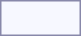<table style="border:1px solid #8888aa; background-color:#f7f8ff; padding:5px; font-size:95%; margin: 0px 12px 12px 0px; text-align:center;">
<tr>
</tr>
<tr style="text-align:center;">
<td rowspan=2></td>
<td colspan=6 rowspan=2></td>
<td colspan=2></td>
<td colspan=2></td>
<td colspan=6></td>
<td colspan=6></td>
<td colspan=4></td>
<td colspan=2></td>
<td colspan=6></td>
<td colspan=2></td>
</tr>
<tr style="text-align:center;">
<td colspan=2></td>
<td colspan=2></td>
<td colspan=6></td>
<td colspan=6></td>
<td colspan=4></td>
<td colspan=2></td>
<td colspan=6></td>
<td colspan=2></td>
</tr>
</table>
